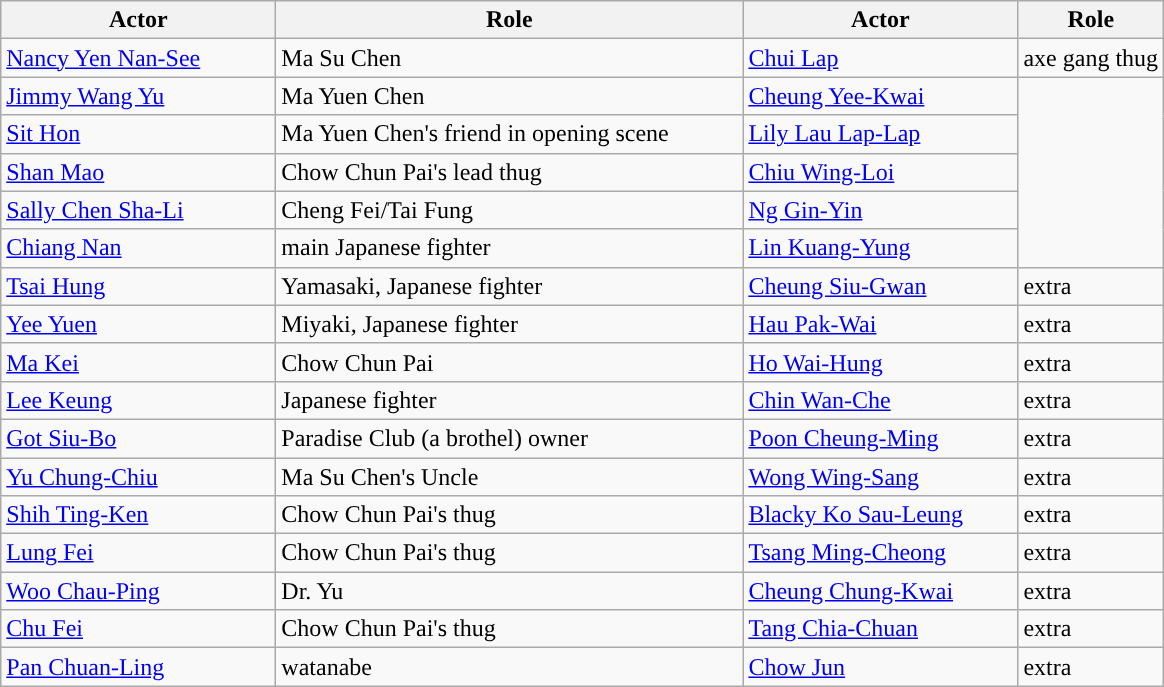<table class=wikitable>
<tr>
<th bgcolor="lightblue">Actor</th>
<th bgcolor="Pink">Role</th>
<th bgcolor="lightblue">Actor</th>
<th bgcolor="Pink">Role</th>
</tr>
<tr>
<td style="width:11em"><a href='#'>Nancy Yen Nan-See</a></td>
<td style="width:19em">Ma Su Chen</td>
<td style="width:11em"><a href='#'>Chui Lap</a></td>
<td>axe gang thug</td>
</tr>
<tr>
<td><a href='#'>Jimmy Wang Yu</a></td>
<td>Ma Yuen Chen</td>
<td><a href='#'>Cheung Yee-Kwai</a></td>
</tr>
<tr>
<td><a href='#'>Sit Hon</a></td>
<td>Ma Yuen Chen's friend in opening scene</td>
<td><a href='#'>Lily Lau Lap-Lap</a></td>
</tr>
<tr>
<td><a href='#'>Shan Mao</a></td>
<td>Chow Chun Pai's lead thug</td>
<td><a href='#'>Chiu Wing-Loi</a></td>
</tr>
<tr>
<td><a href='#'>Sally Chen Sha-Li</a></td>
<td>Cheng Fei/Tai Fung</td>
<td><a href='#'>Ng Gin-Yin</a></td>
</tr>
<tr>
<td><a href='#'>Chiang Nan</a></td>
<td>main Japanese fighter</td>
<td><a href='#'>Lin Kuang-Yung</a></td>
</tr>
<tr>
<td><a href='#'>Tsai Hung</a></td>
<td>Yamasaki, Japanese fighter</td>
<td><a href='#'>Cheung Siu-Gwan</a></td>
<td>extra</td>
</tr>
<tr>
<td><a href='#'>Yee Yuen</a></td>
<td>Miyaki, Japanese fighter</td>
<td><a href='#'>Hau Pak-Wai</a></td>
<td>extra</td>
</tr>
<tr>
<td><a href='#'>Ma Kei</a></td>
<td>Chow Chun Pai</td>
<td><a href='#'>Ho Wai-Hung</a></td>
<td>extra</td>
</tr>
<tr>
<td><a href='#'>Lee Keung</a></td>
<td>Japanese fighter</td>
<td><a href='#'>Chin Wan-Che</a></td>
<td>extra</td>
</tr>
<tr>
<td><a href='#'>Got Siu-Bo</a></td>
<td>Paradise Club (a brothel) owner</td>
<td><a href='#'>Poon Cheung-Ming</a></td>
<td>extra</td>
</tr>
<tr>
<td><a href='#'>Yu Chung-Chiu</a></td>
<td>Ma Su Chen's Uncle</td>
<td><a href='#'>Wong Wing-Sang</a></td>
<td>extra</td>
</tr>
<tr>
<td><a href='#'>Shih Ting-Ken</a></td>
<td>Chow Chun Pai's thug</td>
<td><a href='#'>Blacky Ko Sau-Leung</a></td>
<td>extra</td>
</tr>
<tr>
<td><a href='#'>Lung Fei</a></td>
<td>Chow Chun Pai's thug</td>
<td><a href='#'>Tsang Ming-Cheong</a></td>
<td>extra</td>
</tr>
<tr>
<td><a href='#'>Woo Chau-Ping</a></td>
<td>Dr. Yu</td>
<td><a href='#'>Cheung Chung-Kwai</a></td>
<td>extra</td>
</tr>
<tr>
<td><a href='#'>Chu Fei</a></td>
<td>Chow Chun Pai's thug</td>
<td><a href='#'>Tang Chia-Chuan</a></td>
<td>extra</td>
</tr>
<tr>
<td><a href='#'>Pan Chuan-Ling</a></td>
<td>watanabe</td>
<td><a href='#'>Chow Jun</a></td>
<td>extra</td>
</tr>
</table>
